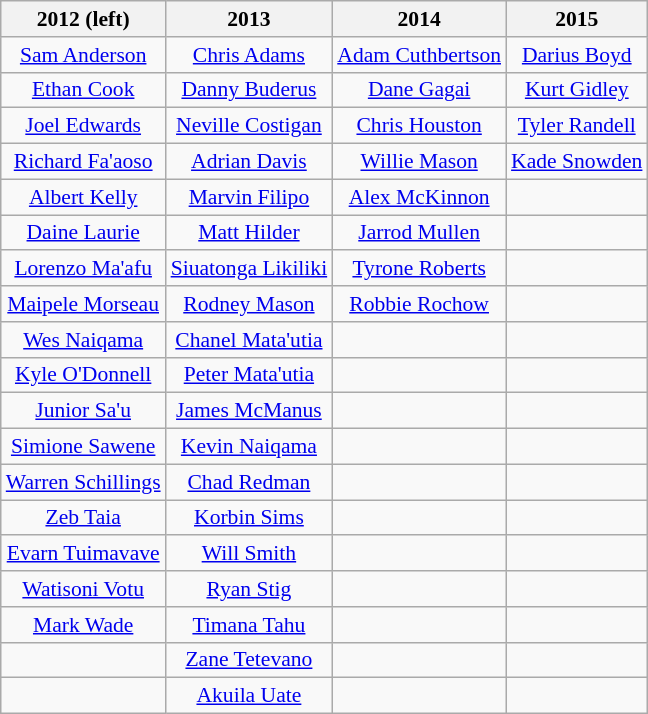<table class="wikitable" style="text-align: center; font-size:90%">
<tr>
<th>2012 (left)</th>
<th>2013</th>
<th>2014</th>
<th>2015</th>
</tr>
<tr>
<td><a href='#'>Sam Anderson</a></td>
<td><a href='#'>Chris Adams</a></td>
<td><a href='#'>Adam Cuthbertson</a></td>
<td><a href='#'>Darius Boyd</a></td>
</tr>
<tr>
<td><a href='#'>Ethan Cook</a></td>
<td><a href='#'>Danny Buderus</a></td>
<td><a href='#'>Dane Gagai</a></td>
<td><a href='#'>Kurt Gidley</a></td>
</tr>
<tr>
<td><a href='#'>Joel Edwards</a></td>
<td><a href='#'>Neville Costigan</a></td>
<td><a href='#'>Chris Houston</a></td>
<td><a href='#'>Tyler Randell</a></td>
</tr>
<tr>
<td><a href='#'>Richard Fa'aoso</a></td>
<td><a href='#'>Adrian Davis</a></td>
<td><a href='#'>Willie Mason</a></td>
<td><a href='#'>Kade Snowden</a></td>
</tr>
<tr>
<td><a href='#'>Albert Kelly</a></td>
<td><a href='#'>Marvin Filipo</a></td>
<td><a href='#'>Alex McKinnon</a></td>
<td></td>
</tr>
<tr>
<td><a href='#'>Daine Laurie</a></td>
<td><a href='#'>Matt Hilder</a></td>
<td><a href='#'>Jarrod Mullen</a></td>
<td></td>
</tr>
<tr>
<td><a href='#'>Lorenzo Ma'afu</a></td>
<td><a href='#'>Siuatonga Likiliki</a></td>
<td><a href='#'>Tyrone Roberts</a></td>
<td></td>
</tr>
<tr>
<td><a href='#'>Maipele Morseau</a></td>
<td><a href='#'>Rodney Mason</a></td>
<td><a href='#'>Robbie Rochow</a></td>
<td></td>
</tr>
<tr>
<td><a href='#'>Wes Naiqama</a></td>
<td><a href='#'>Chanel Mata'utia</a></td>
<td></td>
<td></td>
</tr>
<tr>
<td><a href='#'>Kyle O'Donnell</a></td>
<td><a href='#'>Peter Mata'utia</a></td>
<td></td>
<td></td>
</tr>
<tr>
<td><a href='#'>Junior Sa'u</a></td>
<td><a href='#'>James McManus</a></td>
<td></td>
<td></td>
</tr>
<tr>
<td><a href='#'>Simione Sawene</a></td>
<td><a href='#'>Kevin Naiqama</a></td>
<td></td>
<td></td>
</tr>
<tr>
<td><a href='#'>Warren Schillings</a></td>
<td><a href='#'>Chad Redman</a></td>
<td></td>
<td></td>
</tr>
<tr>
<td><a href='#'>Zeb Taia</a></td>
<td><a href='#'>Korbin Sims</a></td>
<td></td>
<td></td>
</tr>
<tr>
<td><a href='#'>Evarn Tuimavave</a></td>
<td><a href='#'>Will Smith</a></td>
<td></td>
<td></td>
</tr>
<tr>
<td><a href='#'>Watisoni Votu</a></td>
<td><a href='#'>Ryan Stig</a></td>
<td></td>
<td></td>
</tr>
<tr>
<td><a href='#'>Mark Wade</a></td>
<td><a href='#'>Timana Tahu</a></td>
<td></td>
<td></td>
</tr>
<tr>
<td></td>
<td><a href='#'>Zane Tetevano</a></td>
<td></td>
<td></td>
</tr>
<tr>
<td></td>
<td><a href='#'>Akuila Uate</a></td>
<td></td>
<td></td>
</tr>
</table>
